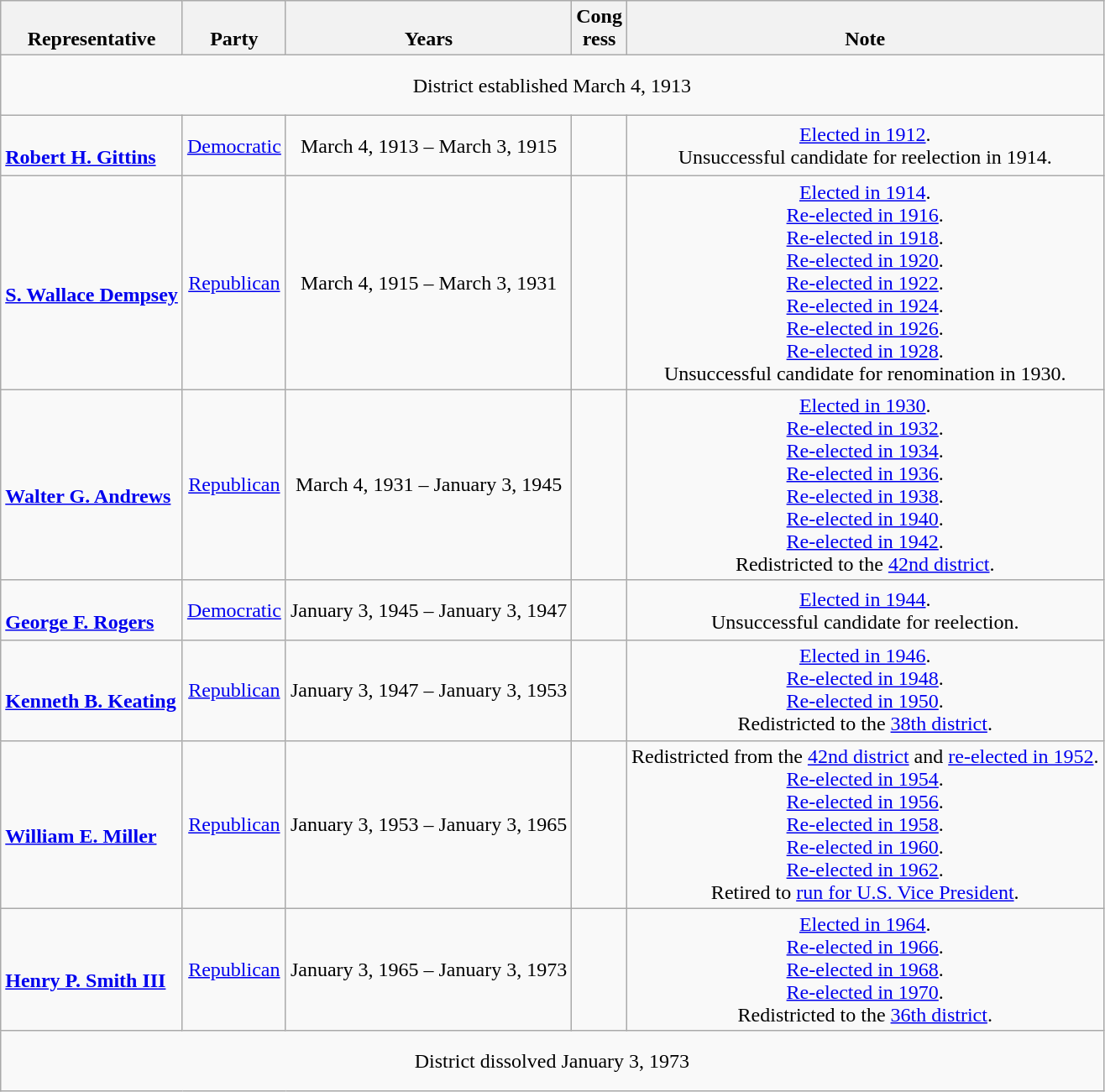<table class=wikitable style="text-align: center">
<tr valign=bottom>
<th>Representative</th>
<th>Party</th>
<th>Years</th>
<th>Cong<br>ress</th>
<th>Note</th>
</tr>
<tr style="height:3em">
<td colspan=5>District established March 4, 1913</td>
</tr>
<tr style="height:3em">
<td align=left nowrap><br><strong><a href='#'>Robert H. Gittins</a></strong><br></td>
<td><a href='#'>Democratic</a></td>
<td>March 4, 1913 – March 3, 1915</td>
<td></td>
<td><a href='#'>Elected in 1912</a>.<br>Unsuccessful candidate for reelection in 1914.</td>
</tr>
<tr style="height:3em">
<td align=left nowrap><br><strong><a href='#'>S. Wallace Dempsey</a></strong><br></td>
<td><a href='#'>Republican</a></td>
<td>March 4, 1915 – March 3, 1931</td>
<td></td>
<td><a href='#'>Elected in 1914</a>.<br><a href='#'>Re-elected in 1916</a>.<br><a href='#'>Re-elected in 1918</a>.<br><a href='#'>Re-elected in 1920</a>.<br><a href='#'>Re-elected in 1922</a>.<br><a href='#'>Re-elected in 1924</a>.<br><a href='#'>Re-elected in 1926</a>.<br><a href='#'>Re-elected in 1928</a>.<br>Unsuccessful candidate for renomination in 1930.</td>
</tr>
<tr style="height:3em">
<td align=left nowrap><br><strong><a href='#'>Walter G. Andrews</a></strong><br></td>
<td><a href='#'>Republican</a></td>
<td>March 4, 1931 – January 3, 1945</td>
<td></td>
<td><a href='#'>Elected in 1930</a>.<br><a href='#'>Re-elected in 1932</a>.<br><a href='#'>Re-elected in 1934</a>.<br><a href='#'>Re-elected in 1936</a>.<br><a href='#'>Re-elected in 1938</a>.<br><a href='#'>Re-elected in 1940</a>.<br><a href='#'>Re-elected in 1942</a>.<br>Redistricted to the <a href='#'>42nd district</a>.</td>
</tr>
<tr style="height:3em">
<td align=left nowrap><br><strong><a href='#'>George F. Rogers</a></strong><br></td>
<td><a href='#'>Democratic</a></td>
<td>January 3, 1945 – January 3, 1947</td>
<td></td>
<td><a href='#'>Elected in 1944</a>.<br>Unsuccessful candidate for reelection.</td>
</tr>
<tr style="height:3em">
<td align=left nowrap><br><strong><a href='#'>Kenneth B. Keating</a></strong><br></td>
<td><a href='#'>Republican</a></td>
<td>January 3, 1947 – January 3, 1953</td>
<td></td>
<td><a href='#'>Elected in 1946</a>.<br><a href='#'>Re-elected in 1948</a>.<br><a href='#'>Re-elected in 1950</a>.<br>Redistricted to the <a href='#'>38th district</a>.</td>
</tr>
<tr style="height:3em">
<td align=left nowrap><br><strong><a href='#'>William E. Miller</a></strong><br></td>
<td><a href='#'>Republican</a></td>
<td>January 3, 1953 – January 3, 1965</td>
<td></td>
<td>Redistricted from the <a href='#'>42nd district</a> and <a href='#'>re-elected in 1952</a>.<br><a href='#'>Re-elected in 1954</a>.<br><a href='#'>Re-elected in 1956</a>.<br> <a href='#'>Re-elected in 1958</a>.<br><a href='#'>Re-elected in 1960</a>.<br><a href='#'>Re-elected in 1962</a>.<br>Retired to <a href='#'>run for U.S. Vice President</a>.<br></td>
</tr>
<tr style="height:3em">
<td align=left nowrap><br><strong><a href='#'>Henry P. Smith III</a></strong><br></td>
<td><a href='#'>Republican</a></td>
<td>January 3, 1965 – January 3, 1973</td>
<td></td>
<td><a href='#'>Elected in 1964</a>.<br><a href='#'>Re-elected in 1966</a>.<br><a href='#'>Re-elected in 1968</a>.<br><a href='#'>Re-elected in 1970</a>.<br>Redistricted to the <a href='#'>36th district</a>.</td>
</tr>
<tr style="height:3em">
<td colspan=5>District dissolved January 3, 1973</td>
</tr>
</table>
